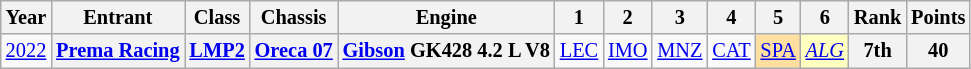<table class="wikitable" style="text-align:center; font-size:85%">
<tr>
<th>Year</th>
<th>Entrant</th>
<th>Class</th>
<th>Chassis</th>
<th>Engine</th>
<th>1</th>
<th>2</th>
<th>3</th>
<th>4</th>
<th>5</th>
<th>6</th>
<th>Rank</th>
<th>Points</th>
</tr>
<tr>
<td><a href='#'>2022</a></td>
<th nowrap><a href='#'>Prema Racing</a></th>
<th><a href='#'>LMP2</a></th>
<th nowrap><a href='#'>Oreca 07</a></th>
<th nowrap><a href='#'>Gibson</a> GK428 4.2 L V8</th>
<td><a href='#'>LEC</a></td>
<td><a href='#'>IMO</a></td>
<td><a href='#'>MNZ</a></td>
<td><a href='#'>CAT</a></td>
<td style="background:#FFDF9F;"><a href='#'>SPA</a><br></td>
<td style="background:#FFFFBF;"><em><a href='#'>ALG</a></em><br></td>
<th>7th</th>
<th>40</th>
</tr>
</table>
